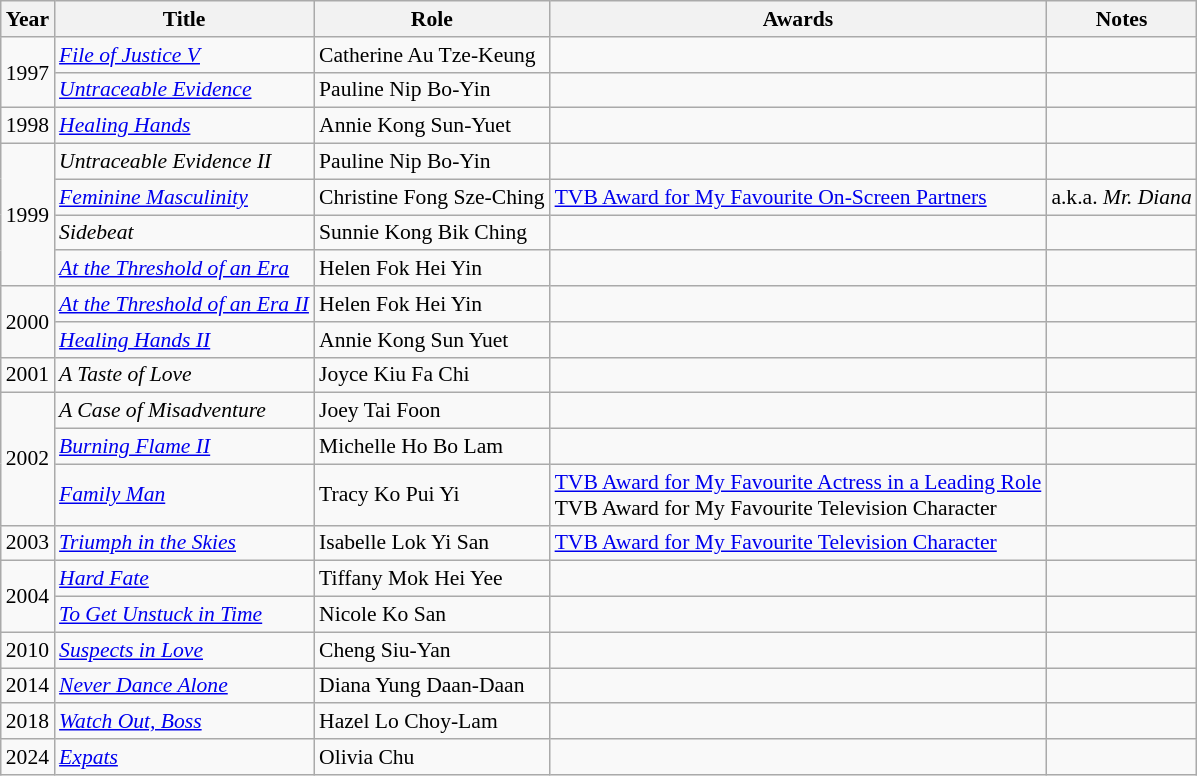<table class="wikitable" style="font-size: 90%;">
<tr>
<th>Year</th>
<th>Title</th>
<th>Role</th>
<th>Awards</th>
<th>Notes</th>
</tr>
<tr>
<td rowspan="2">1997</td>
<td><em><a href='#'>File of Justice V</a></em></td>
<td>Catherine Au Tze-Keung</td>
<td></td>
<td></td>
</tr>
<tr>
<td><em><a href='#'>Untraceable Evidence</a></em></td>
<td>Pauline Nip Bo-Yin</td>
<td></td>
<td></td>
</tr>
<tr>
<td>1998</td>
<td><em><a href='#'>Healing Hands</a></em></td>
<td>Annie Kong Sun-Yuet</td>
<td></td>
<td></td>
</tr>
<tr>
<td rowspan="4">1999</td>
<td><em>Untraceable Evidence II</em></td>
<td>Pauline Nip Bo-Yin</td>
<td></td>
<td></td>
</tr>
<tr>
<td><em><a href='#'>Feminine Masculinity</a></em></td>
<td>Christine Fong Sze-Ching</td>
<td><a href='#'>TVB Award for My Favourite On-Screen Partners</a></td>
<td>a.k.a. <em>Mr. Diana</em></td>
</tr>
<tr>
<td><em>Sidebeat</em></td>
<td>Sunnie Kong Bik Ching</td>
<td></td>
<td></td>
</tr>
<tr>
<td><em><a href='#'>At the Threshold of an Era</a></em></td>
<td>Helen Fok Hei Yin</td>
<td></td>
<td></td>
</tr>
<tr>
<td rowspan="2">2000</td>
<td><em><a href='#'>At the Threshold of an Era II</a></em></td>
<td>Helen Fok Hei Yin</td>
<td></td>
<td></td>
</tr>
<tr>
<td><em><a href='#'>Healing Hands II</a></em></td>
<td>Annie Kong Sun Yuet</td>
<td></td>
<td></td>
</tr>
<tr>
<td>2001</td>
<td><em>A Taste of Love</em></td>
<td>Joyce Kiu Fa Chi</td>
<td></td>
<td></td>
</tr>
<tr>
<td rowspan="3">2002</td>
<td><em>A Case of Misadventure</em></td>
<td>Joey Tai Foon</td>
<td></td>
<td></td>
</tr>
<tr>
<td><em><a href='#'>Burning Flame II</a></em></td>
<td>Michelle Ho Bo Lam</td>
<td></td>
<td></td>
</tr>
<tr>
<td><em><a href='#'>Family Man</a></em></td>
<td>Tracy Ko Pui Yi</td>
<td><a href='#'>TVB Award for My Favourite Actress in a Leading Role</a> <br> TVB Award for My Favourite Television Character</td>
<td></td>
</tr>
<tr>
<td>2003</td>
<td><em><a href='#'>Triumph in the Skies</a></em></td>
<td>Isabelle Lok Yi San</td>
<td><a href='#'>TVB Award for My Favourite Television Character</a></td>
<td></td>
</tr>
<tr>
<td rowspan="2">2004</td>
<td><em><a href='#'>Hard Fate</a></em></td>
<td>Tiffany Mok Hei Yee</td>
<td></td>
<td></td>
</tr>
<tr>
<td><em><a href='#'>To Get Unstuck in Time</a></em></td>
<td>Nicole Ko San</td>
<td></td>
<td></td>
</tr>
<tr>
<td>2010</td>
<td><em><a href='#'>Suspects in Love</a></em></td>
<td>Cheng Siu-Yan</td>
<td></td>
<td></td>
</tr>
<tr>
<td>2014</td>
<td><em><a href='#'>Never Dance Alone</a></em></td>
<td>Diana Yung Daan-Daan</td>
<td></td>
<td></td>
</tr>
<tr>
<td>2018</td>
<td><em><a href='#'>Watch Out, Boss</a></em></td>
<td>Hazel Lo Choy-Lam</td>
<td></td>
<td></td>
</tr>
<tr>
<td>2024</td>
<td><em><a href='#'>Expats</a></em></td>
<td>Olivia Chu</td>
<td></td>
<td></td>
</tr>
</table>
